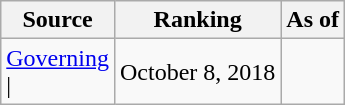<table class="wikitable" style="text-align:center">
<tr>
<th>Source</th>
<th>Ranking</th>
<th>As of</th>
</tr>
<tr>
<td align=left><a href='#'>Governing</a><br>| </td>
<td>October 8, 2018</td>
</tr>
</table>
